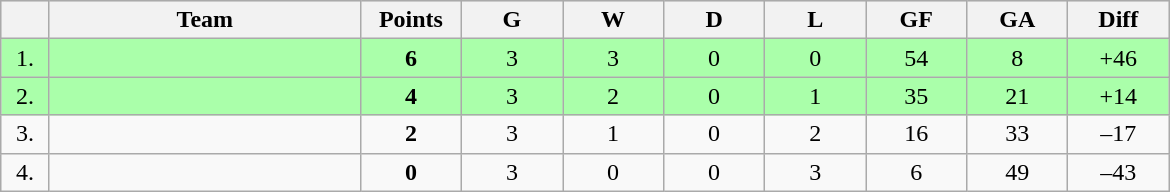<table class=wikitable style="text-align:center">
<tr bgcolor="#DCDCDC">
<th width="25"></th>
<th width="200">Team</th>
<th width="60">Points</th>
<th width="60">G</th>
<th width="60">W</th>
<th width="60">D</th>
<th width="60">L</th>
<th width="60">GF</th>
<th width="60">GA</th>
<th width="60">Diff</th>
</tr>
<tr bgcolor=#AAFFAA>
<td>1.</td>
<td align=left></td>
<td><strong>6</strong></td>
<td>3</td>
<td>3</td>
<td>0</td>
<td>0</td>
<td>54</td>
<td>8</td>
<td>+46</td>
</tr>
<tr bgcolor=#AAFFAA>
<td>2.</td>
<td align=left></td>
<td><strong>4</strong></td>
<td>3</td>
<td>2</td>
<td>0</td>
<td>1</td>
<td>35</td>
<td>21</td>
<td>+14</td>
</tr>
<tr>
<td>3.</td>
<td align=left></td>
<td><strong>2</strong></td>
<td>3</td>
<td>1</td>
<td>0</td>
<td>2</td>
<td>16</td>
<td>33</td>
<td>–17</td>
</tr>
<tr>
<td>4.</td>
<td align=left></td>
<td><strong>0</strong></td>
<td>3</td>
<td>0</td>
<td>0</td>
<td>3</td>
<td>6</td>
<td>49</td>
<td>–43</td>
</tr>
</table>
